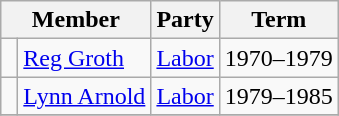<table class="wikitable">
<tr>
<th colspan=2>Member</th>
<th>Party</th>
<th>Term</th>
</tr>
<tr>
<td> </td>
<td><a href='#'>Reg Groth</a></td>
<td><a href='#'>Labor</a></td>
<td>1970–1979</td>
</tr>
<tr>
<td> </td>
<td><a href='#'>Lynn Arnold</a></td>
<td><a href='#'>Labor</a></td>
<td>1979–1985</td>
</tr>
<tr>
</tr>
</table>
